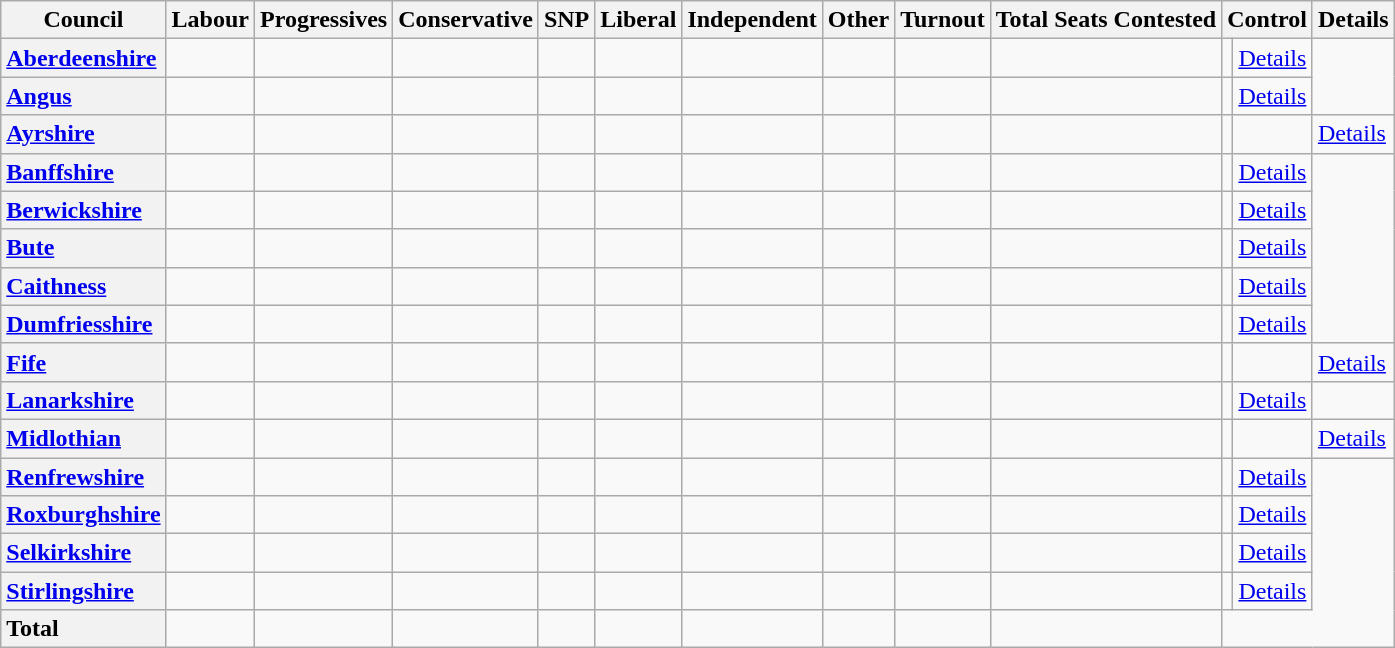<table class="wikitable">
<tr>
<th scope="col">Council</th>
<th scope="col">Labour</th>
<th scope="col">Progressives</th>
<th scope="col">Conservative</th>
<th scope="col">SNP</th>
<th scope="col">Liberal</th>
<th scope="col">Independent</th>
<th scope="col">Other</th>
<th scope="col">Turnout</th>
<th scope="col">Total Seats Contested</th>
<th scope="col" colspan=2>Control<br></th>
<th scope="col">Details</th>
</tr>
<tr>
<th scope="row" style="text-align: left;"><a href='#'>Aberdeenshire</a></th>
<td></td>
<td></td>
<td></td>
<td></td>
<td></td>
<td></td>
<td></td>
<td></td>
<td></td>
<td></td>
<td><a href='#'>Details</a></td>
</tr>
<tr>
<th scope="row" style="text-align: left;"><a href='#'>Angus</a></th>
<td></td>
<td></td>
<td></td>
<td></td>
<td></td>
<td></td>
<td></td>
<td></td>
<td></td>
<td></td>
<td><a href='#'>Details</a></td>
</tr>
<tr>
<th scope="row" style="text-align: left;"><a href='#'>Ayrshire</a></th>
<td></td>
<td></td>
<td></td>
<td></td>
<td></td>
<td></td>
<td></td>
<td></td>
<td></td>
<td></td>
<td></td>
<td><a href='#'>Details</a></td>
</tr>
<tr>
<th scope="row" style="text-align: left;"><a href='#'>Banffshire</a></th>
<td></td>
<td></td>
<td></td>
<td></td>
<td></td>
<td></td>
<td></td>
<td></td>
<td></td>
<td></td>
<td><a href='#'>Details</a></td>
</tr>
<tr>
<th scope="row" style="text-align: left;"><a href='#'>Berwickshire</a></th>
<td></td>
<td></td>
<td></td>
<td></td>
<td></td>
<td></td>
<td></td>
<td></td>
<td></td>
<td></td>
<td><a href='#'>Details</a></td>
</tr>
<tr>
<th scope="row" style="text-align: left;"><a href='#'>Bute</a></th>
<td></td>
<td></td>
<td></td>
<td></td>
<td></td>
<td></td>
<td></td>
<td></td>
<td></td>
<td></td>
<td><a href='#'>Details</a></td>
</tr>
<tr>
<th scope="row" style="text-align: left;"><a href='#'>Caithness</a></th>
<td></td>
<td></td>
<td></td>
<td></td>
<td></td>
<td></td>
<td></td>
<td></td>
<td></td>
<td></td>
<td><a href='#'>Details</a></td>
</tr>
<tr>
<th scope="row" style="text-align: left;"><a href='#'>Dumfriesshire</a></th>
<td></td>
<td></td>
<td></td>
<td></td>
<td></td>
<td></td>
<td></td>
<td></td>
<td></td>
<td></td>
<td><a href='#'>Details</a></td>
</tr>
<tr>
<th scope="row" style="text-align: left;"><a href='#'>Fife</a></th>
<td></td>
<td></td>
<td></td>
<td></td>
<td></td>
<td></td>
<td></td>
<td></td>
<td></td>
<td></td>
<td></td>
<td><a href='#'>Details</a></td>
</tr>
<tr>
<th scope="row" style="text-align: left;"><a href='#'>Lanarkshire</a></th>
<td></td>
<td></td>
<td></td>
<td></td>
<td></td>
<td></td>
<td></td>
<td></td>
<td></td>
<td></td>
<td><a href='#'>Details</a></td>
</tr>
<tr>
<th scope="row" style="text-align: left;"><a href='#'>Midlothian</a></th>
<td></td>
<td></td>
<td></td>
<td></td>
<td></td>
<td></td>
<td></td>
<td></td>
<td></td>
<td></td>
<td></td>
<td><a href='#'>Details</a></td>
</tr>
<tr>
<th scope="row" style="text-align: left;"><a href='#'>Renfrewshire</a></th>
<td></td>
<td></td>
<td></td>
<td></td>
<td></td>
<td></td>
<td></td>
<td></td>
<td></td>
<td></td>
<td><a href='#'>Details</a></td>
</tr>
<tr>
<th scope="row" style="text-align: left;"><a href='#'>Roxburghshire</a></th>
<td></td>
<td></td>
<td></td>
<td></td>
<td></td>
<td></td>
<td></td>
<td></td>
<td></td>
<td></td>
<td><a href='#'>Details</a></td>
</tr>
<tr>
<th scope="row" style="text-align: left;"><a href='#'>Selkirkshire</a></th>
<td></td>
<td></td>
<td></td>
<td></td>
<td></td>
<td></td>
<td></td>
<td></td>
<td></td>
<td></td>
<td><a href='#'>Details</a></td>
</tr>
<tr>
<th scope="row" style="text-align: left;"><a href='#'>Stirlingshire</a></th>
<td></td>
<td></td>
<td></td>
<td></td>
<td></td>
<td></td>
<td></td>
<td></td>
<td></td>
<td></td>
<td><a href='#'>Details</a></td>
</tr>
<tr>
<th scope="row" style="text-align: left;">Total</th>
<td></td>
<td></td>
<td></td>
<td></td>
<td></td>
<td></td>
<td></td>
<td></td>
<td></td>
</tr>
</table>
